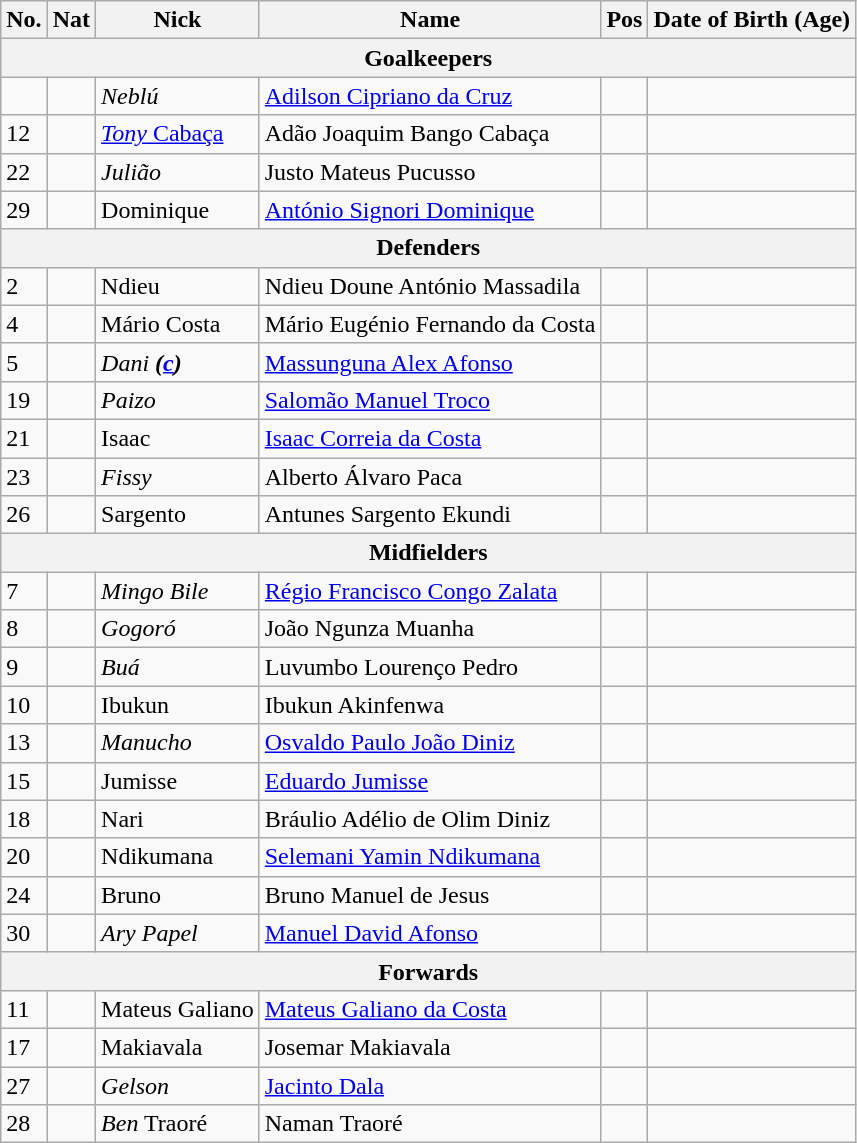<table class="wikitable ve-ce-branchNode ve-ce-tableNode">
<tr>
<th>No.</th>
<th>Nat</th>
<th>Nick</th>
<th>Name</th>
<th>Pos</th>
<th>Date of Birth (Age)</th>
</tr>
<tr>
<th colspan="6">Goalkeepers</th>
</tr>
<tr>
<td></td>
<td></td>
<td><em>Neblú</em></td>
<td><a href='#'>Adilson Cipriano da Cruz</a></td>
<td></td>
<td></td>
</tr>
<tr>
<td>12</td>
<td></td>
<td><a href='#'><em>Tony</em> Cabaça</a></td>
<td>Adão Joaquim Bango Cabaça</td>
<td></td>
<td></td>
</tr>
<tr>
<td>22</td>
<td></td>
<td><em>Julião</em></td>
<td>Justo Mateus Pucusso</td>
<td></td>
<td></td>
</tr>
<tr>
<td>29</td>
<td></td>
<td>Dominique</td>
<td><a href='#'>António Signori Dominique</a></td>
<td></td>
<td></td>
</tr>
<tr>
<th colspan="6">Defenders</th>
</tr>
<tr>
<td>2</td>
<td></td>
<td>Ndieu</td>
<td>Ndieu Doune António Massadila</td>
<td></td>
<td></td>
</tr>
<tr>
<td>4</td>
<td></td>
<td>Mário Costa</td>
<td>Mário Eugénio Fernando da Costa</td>
<td></td>
<td></td>
</tr>
<tr>
<td>5</td>
<td></td>
<td><em>Dani</em> <strong><em>(<a href='#'>c</a>)</em></strong></td>
<td><a href='#'>Massunguna Alex Afonso</a></td>
<td></td>
<td></td>
</tr>
<tr>
<td>19</td>
<td></td>
<td><em>Paizo</em></td>
<td><a href='#'>Salomão Manuel Troco</a></td>
<td></td>
<td></td>
</tr>
<tr>
<td>21</td>
<td></td>
<td>Isaac</td>
<td><a href='#'>Isaac Correia da Costa</a></td>
<td></td>
<td></td>
</tr>
<tr>
<td>23</td>
<td></td>
<td><em>Fissy</em></td>
<td>Alberto Álvaro Paca</td>
<td></td>
<td></td>
</tr>
<tr>
<td>26</td>
<td></td>
<td>Sargento</td>
<td>Antunes Sargento Ekundi</td>
<td></td>
<td></td>
</tr>
<tr>
<th colspan="6">Midfielders</th>
</tr>
<tr>
<td>7</td>
<td></td>
<td><em>Mingo Bile</em></td>
<td><a href='#'>Régio Francisco Congo Zalata</a></td>
<td></td>
<td></td>
</tr>
<tr>
<td>8</td>
<td></td>
<td><em>Gogoró</em></td>
<td>João Ngunza Muanha</td>
<td></td>
<td></td>
</tr>
<tr>
<td>9</td>
<td></td>
<td><em>Buá</em></td>
<td>Luvumbo Lourenço Pedro</td>
<td></td>
<td></td>
</tr>
<tr>
<td>10</td>
<td></td>
<td>Ibukun</td>
<td>Ibukun Akinfenwa</td>
<td></td>
<td></td>
</tr>
<tr>
<td>13</td>
<td></td>
<td><em>Manucho</em></td>
<td><a href='#'>Osvaldo Paulo João Diniz</a></td>
<td></td>
<td></td>
</tr>
<tr>
<td>15</td>
<td></td>
<td>Jumisse</td>
<td><a href='#'>Eduardo Jumisse</a></td>
<td></td>
<td></td>
</tr>
<tr>
<td>18</td>
<td></td>
<td>Nari</td>
<td>Bráulio Adélio de Olim Diniz</td>
<td></td>
<td></td>
</tr>
<tr>
<td>20</td>
<td></td>
<td>Ndikumana</td>
<td><a href='#'>Selemani Yamin Ndikumana</a></td>
<td></td>
<td></td>
</tr>
<tr>
<td>24</td>
<td></td>
<td>Bruno</td>
<td>Bruno Manuel de Jesus</td>
<td></td>
<td></td>
</tr>
<tr>
<td>30</td>
<td></td>
<td><em>Ary Papel</em></td>
<td><a href='#'>Manuel David Afonso</a></td>
<td></td>
<td></td>
</tr>
<tr>
<th colspan="6">Forwards</th>
</tr>
<tr>
<td>11</td>
<td></td>
<td>Mateus Galiano</td>
<td><a href='#'>Mateus Galiano da Costa</a></td>
<td></td>
<td></td>
</tr>
<tr>
<td>17</td>
<td></td>
<td>Makiavala</td>
<td>Josemar Makiavala</td>
<td></td>
<td></td>
</tr>
<tr>
<td>27</td>
<td></td>
<td><em>Gelson</em></td>
<td><a href='#'>Jacinto  Dala</a></td>
<td></td>
<td></td>
</tr>
<tr>
<td>28</td>
<td></td>
<td><em>Ben</em> Traoré</td>
<td>Naman Traoré</td>
<td></td>
<td></td>
</tr>
</table>
